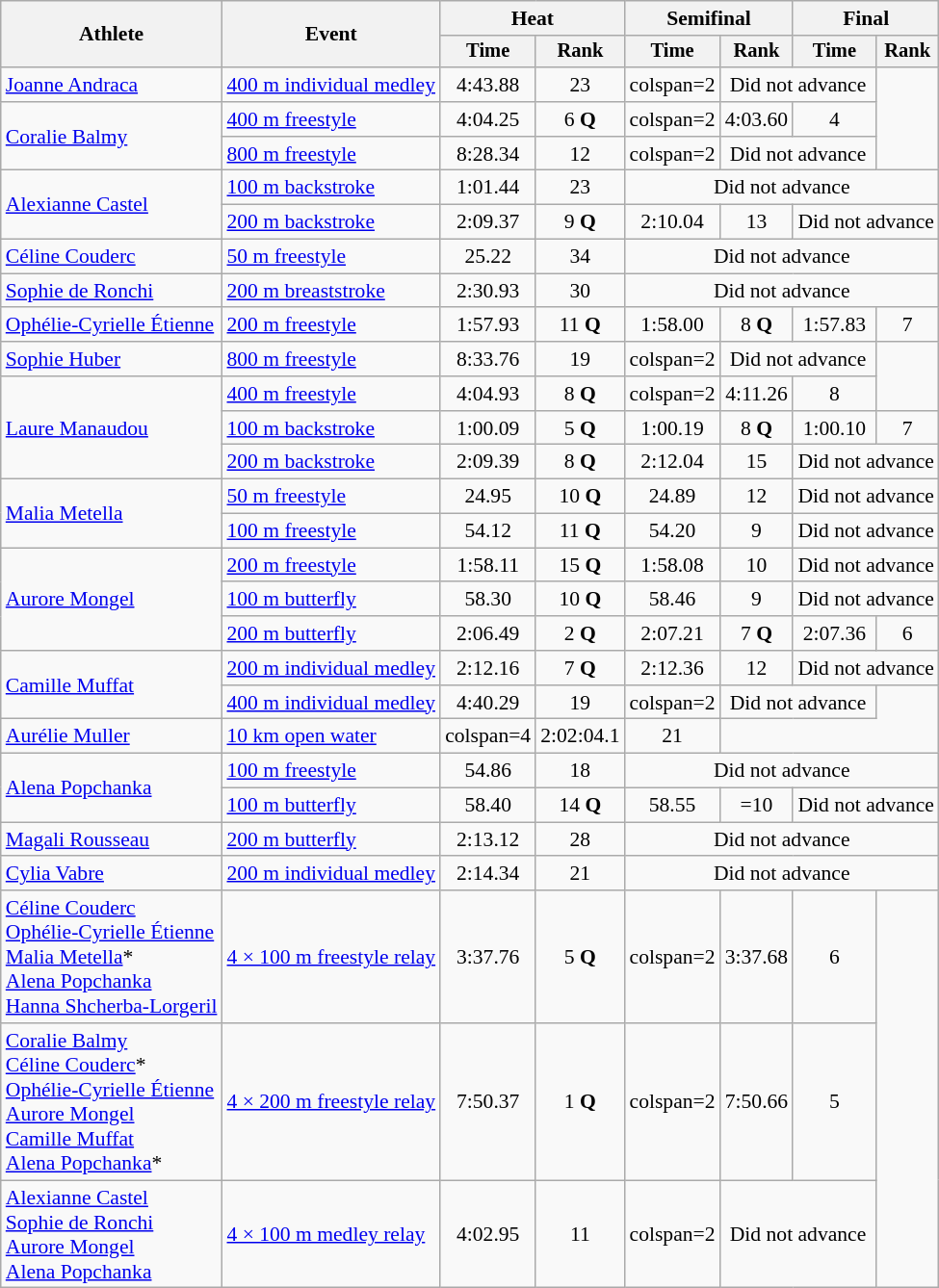<table class=wikitable style="font-size:90%">
<tr>
<th rowspan="2">Athlete</th>
<th rowspan="2">Event</th>
<th colspan="2">Heat</th>
<th colspan="2">Semifinal</th>
<th colspan="2">Final</th>
</tr>
<tr style="font-size:95%">
<th>Time</th>
<th>Rank</th>
<th>Time</th>
<th>Rank</th>
<th>Time</th>
<th>Rank</th>
</tr>
<tr align=center>
<td align=left><a href='#'>Joanne Andraca</a></td>
<td align=left><a href='#'>400 m individual medley</a></td>
<td>4:43.88</td>
<td>23</td>
<td>colspan=2 </td>
<td colspan=2>Did not advance</td>
</tr>
<tr align=center>
<td align=left rowspan=2><a href='#'>Coralie Balmy</a></td>
<td align=left><a href='#'>400 m freestyle</a></td>
<td>4:04.25</td>
<td>6 <strong>Q</strong></td>
<td>colspan=2 </td>
<td>4:03.60</td>
<td>4</td>
</tr>
<tr align=center>
<td align=left><a href='#'>800 m freestyle</a></td>
<td>8:28.34</td>
<td>12</td>
<td>colspan=2 </td>
<td colspan=2>Did not advance</td>
</tr>
<tr align=center>
<td align=left rowspan=2><a href='#'>Alexianne Castel</a></td>
<td align=left><a href='#'>100 m backstroke</a></td>
<td>1:01.44</td>
<td>23</td>
<td colspan=4>Did not advance</td>
</tr>
<tr align=center>
<td align=left><a href='#'>200 m backstroke</a></td>
<td>2:09.37</td>
<td>9 <strong>Q</strong></td>
<td>2:10.04</td>
<td>13</td>
<td colspan=2>Did not advance</td>
</tr>
<tr align=center>
<td align=left><a href='#'>Céline Couderc</a></td>
<td align=left><a href='#'>50 m freestyle</a></td>
<td>25.22</td>
<td>34</td>
<td colspan=4>Did not advance</td>
</tr>
<tr align=center>
<td align=left><a href='#'>Sophie de Ronchi</a></td>
<td align=left><a href='#'>200 m breaststroke</a></td>
<td>2:30.93</td>
<td>30</td>
<td colspan=4>Did not advance</td>
</tr>
<tr align=center>
<td align=left><a href='#'>Ophélie-Cyrielle Étienne</a></td>
<td align=left><a href='#'>200 m freestyle</a></td>
<td>1:57.93</td>
<td>11 <strong>Q</strong></td>
<td>1:58.00</td>
<td>8 <strong>Q</strong></td>
<td>1:57.83</td>
<td>7</td>
</tr>
<tr align=center>
<td align=left><a href='#'>Sophie Huber</a></td>
<td align=left><a href='#'>800 m freestyle</a></td>
<td>8:33.76</td>
<td>19</td>
<td>colspan=2 </td>
<td colspan=2>Did not advance</td>
</tr>
<tr align=center>
<td align=left rowspan=3><a href='#'>Laure Manaudou</a></td>
<td align=left><a href='#'>400 m freestyle</a></td>
<td>4:04.93</td>
<td>8 <strong>Q</strong></td>
<td>colspan=2 </td>
<td>4:11.26</td>
<td>8</td>
</tr>
<tr align=center>
<td align=left><a href='#'>100 m backstroke</a></td>
<td>1:00.09</td>
<td>5 <strong>Q</strong></td>
<td>1:00.19</td>
<td>8 <strong>Q</strong></td>
<td>1:00.10</td>
<td>7</td>
</tr>
<tr align=center>
<td align=left><a href='#'>200 m backstroke</a></td>
<td>2:09.39</td>
<td>8 <strong>Q</strong></td>
<td>2:12.04</td>
<td>15</td>
<td colspan=2>Did not advance</td>
</tr>
<tr align=center>
<td align=left rowspan=2><a href='#'>Malia Metella</a></td>
<td align=left><a href='#'>50 m freestyle</a></td>
<td>24.95</td>
<td>10 <strong>Q</strong></td>
<td>24.89</td>
<td>12</td>
<td colspan=2>Did not advance</td>
</tr>
<tr align=center>
<td align=left><a href='#'>100 m freestyle</a></td>
<td>54.12</td>
<td>11 <strong>Q</strong></td>
<td>54.20</td>
<td>9</td>
<td colspan=2>Did not advance</td>
</tr>
<tr align=center>
<td align=left rowspan=3><a href='#'>Aurore Mongel</a></td>
<td align=left><a href='#'>200 m freestyle</a></td>
<td>1:58.11</td>
<td>15 <strong>Q</strong></td>
<td>1:58.08</td>
<td>10</td>
<td colspan=2>Did not advance</td>
</tr>
<tr align=center>
<td align=left><a href='#'>100 m butterfly</a></td>
<td>58.30</td>
<td>10 <strong>Q</strong></td>
<td>58.46</td>
<td>9</td>
<td colspan=2>Did not advance</td>
</tr>
<tr align=center>
<td align=left><a href='#'>200 m butterfly</a></td>
<td>2:06.49</td>
<td>2 <strong>Q</strong></td>
<td>2:07.21</td>
<td>7 <strong>Q</strong></td>
<td>2:07.36</td>
<td>6</td>
</tr>
<tr align=center>
<td align=left rowspan=2><a href='#'>Camille Muffat</a></td>
<td align=left><a href='#'>200 m individual medley</a></td>
<td>2:12.16</td>
<td>7 <strong>Q</strong></td>
<td>2:12.36</td>
<td>12</td>
<td colspan=2>Did not advance</td>
</tr>
<tr align=center>
<td align=left><a href='#'>400 m individual medley</a></td>
<td>4:40.29</td>
<td>19</td>
<td>colspan=2 </td>
<td colspan=2>Did not advance</td>
</tr>
<tr align=center>
<td align=left><a href='#'>Aurélie Muller</a></td>
<td align=left><a href='#'>10 km open water</a></td>
<td>colspan=4 </td>
<td>2:02:04.1</td>
<td>21</td>
</tr>
<tr align=center>
<td align=left rowspan=2><a href='#'>Alena Popchanka</a></td>
<td align=left><a href='#'>100 m freestyle</a></td>
<td>54.86</td>
<td>18</td>
<td colspan=4>Did not advance</td>
</tr>
<tr align=center>
<td align=left><a href='#'>100 m butterfly</a></td>
<td>58.40</td>
<td>14 <strong>Q</strong></td>
<td>58.55</td>
<td>=10</td>
<td colspan=2>Did not advance</td>
</tr>
<tr align=center>
<td align=left><a href='#'>Magali Rousseau</a></td>
<td align=left><a href='#'>200 m butterfly</a></td>
<td>2:13.12</td>
<td>28</td>
<td colspan=4>Did not advance</td>
</tr>
<tr align=center>
<td align=left><a href='#'>Cylia Vabre</a></td>
<td align=left><a href='#'>200 m individual medley</a></td>
<td>2:14.34</td>
<td>21</td>
<td colspan=4>Did not advance</td>
</tr>
<tr align=center>
<td align=left><a href='#'>Céline Couderc</a><br><a href='#'>Ophélie-Cyrielle Étienne</a><br><a href='#'>Malia Metella</a>*<br><a href='#'>Alena Popchanka</a><br><a href='#'>Hanna Shcherba-Lorgeril</a></td>
<td align=left><a href='#'>4 × 100 m freestyle relay</a></td>
<td>3:37.76</td>
<td>5 <strong>Q</strong></td>
<td>colspan=2 </td>
<td>3:37.68</td>
<td>6</td>
</tr>
<tr align=center>
<td align=left><a href='#'>Coralie Balmy</a><br><a href='#'>Céline Couderc</a>*<br><a href='#'>Ophélie-Cyrielle Étienne</a><br><a href='#'>Aurore Mongel</a><br><a href='#'>Camille Muffat</a><br><a href='#'>Alena Popchanka</a>*</td>
<td align=left><a href='#'>4 × 200 m freestyle relay</a></td>
<td>7:50.37 </td>
<td>1 <strong>Q</strong></td>
<td>colspan=2 </td>
<td>7:50.66</td>
<td>5</td>
</tr>
<tr align=center>
<td align=left><a href='#'>Alexianne Castel</a><br><a href='#'>Sophie de Ronchi</a><br><a href='#'>Aurore Mongel</a><br><a href='#'>Alena Popchanka</a></td>
<td align=left><a href='#'>4 × 100 m medley relay</a></td>
<td>4:02.95</td>
<td>11</td>
<td>colspan=2 </td>
<td colspan=2>Did not advance</td>
</tr>
</table>
